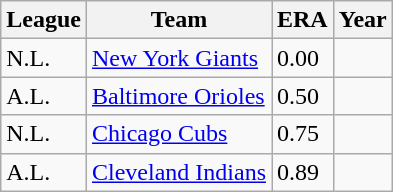<table class="wikitable">
<tr>
<th>League</th>
<th>Team</th>
<th>ERA</th>
<th>Year</th>
</tr>
<tr>
<td>N.L.</td>
<td><a href='#'>New York Giants</a></td>
<td>0.00</td>
<td></td>
</tr>
<tr>
<td>A.L.</td>
<td><a href='#'>Baltimore Orioles</a></td>
<td>0.50</td>
<td></td>
</tr>
<tr>
<td>N.L.</td>
<td><a href='#'>Chicago Cubs</a></td>
<td>0.75</td>
<td></td>
</tr>
<tr>
<td>A.L.</td>
<td><a href='#'>Cleveland Indians</a></td>
<td>0.89</td>
<td></td>
</tr>
</table>
